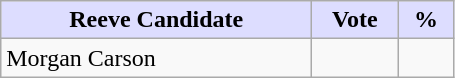<table class="wikitable">
<tr>
<th style="background:#ddf; width:200px;">Reeve Candidate</th>
<th style="background:#ddf; width:50px;">Vote</th>
<th style="background:#ddf; width:30px;">%</th>
</tr>
<tr>
<td>Morgan Carson</td>
<td></td>
<td></td>
</tr>
</table>
